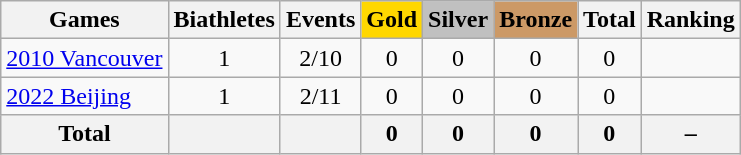<table class="wikitable sortable" style="text-align:center">
<tr>
<th>Games</th>
<th>Biathletes</th>
<th>Events</th>
<th style="background-color:gold;">Gold</th>
<th style="background-color:silver;">Silver</th>
<th style="background-color:#c96;">Bronze</th>
<th>Total</th>
<th>Ranking</th>
</tr>
<tr>
<td align=left><a href='#'>2010 Vancouver</a></td>
<td>1</td>
<td>2/10</td>
<td>0</td>
<td>0</td>
<td>0</td>
<td>0</td>
<td></td>
</tr>
<tr>
<td align=left><a href='#'>2022 Beijing</a></td>
<td>1</td>
<td>2/11</td>
<td>0</td>
<td>0</td>
<td>0</td>
<td>0</td>
<td></td>
</tr>
<tr>
<th>Total</th>
<th></th>
<th></th>
<th>0</th>
<th>0</th>
<th>0</th>
<th>0</th>
<th>–</th>
</tr>
</table>
